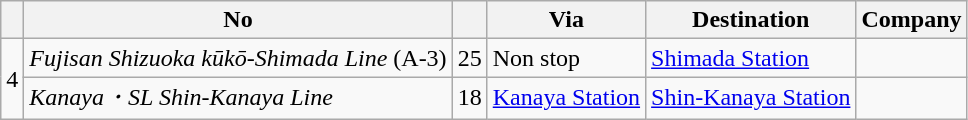<table class="wikitable">
<tr>
<th></th>
<th>No</th>
<th></th>
<th>Via</th>
<th>Destination</th>
<th>Company</th>
</tr>
<tr>
<td rowspan="2">4</td>
<td><em>Fujisan Shizuoka kūkō-Shimada Line</em> (A-3)</td>
<td>25</td>
<td>Non stop</td>
<td><a href='#'>Shimada Station</a></td>
<td></td>
</tr>
<tr>
<td><em>Kanaya・SL Shin-Kanaya Line</em></td>
<td>18</td>
<td><a href='#'>Kanaya Station</a></td>
<td><a href='#'>Shin-Kanaya Station</a></td>
<td></td>
</tr>
</table>
